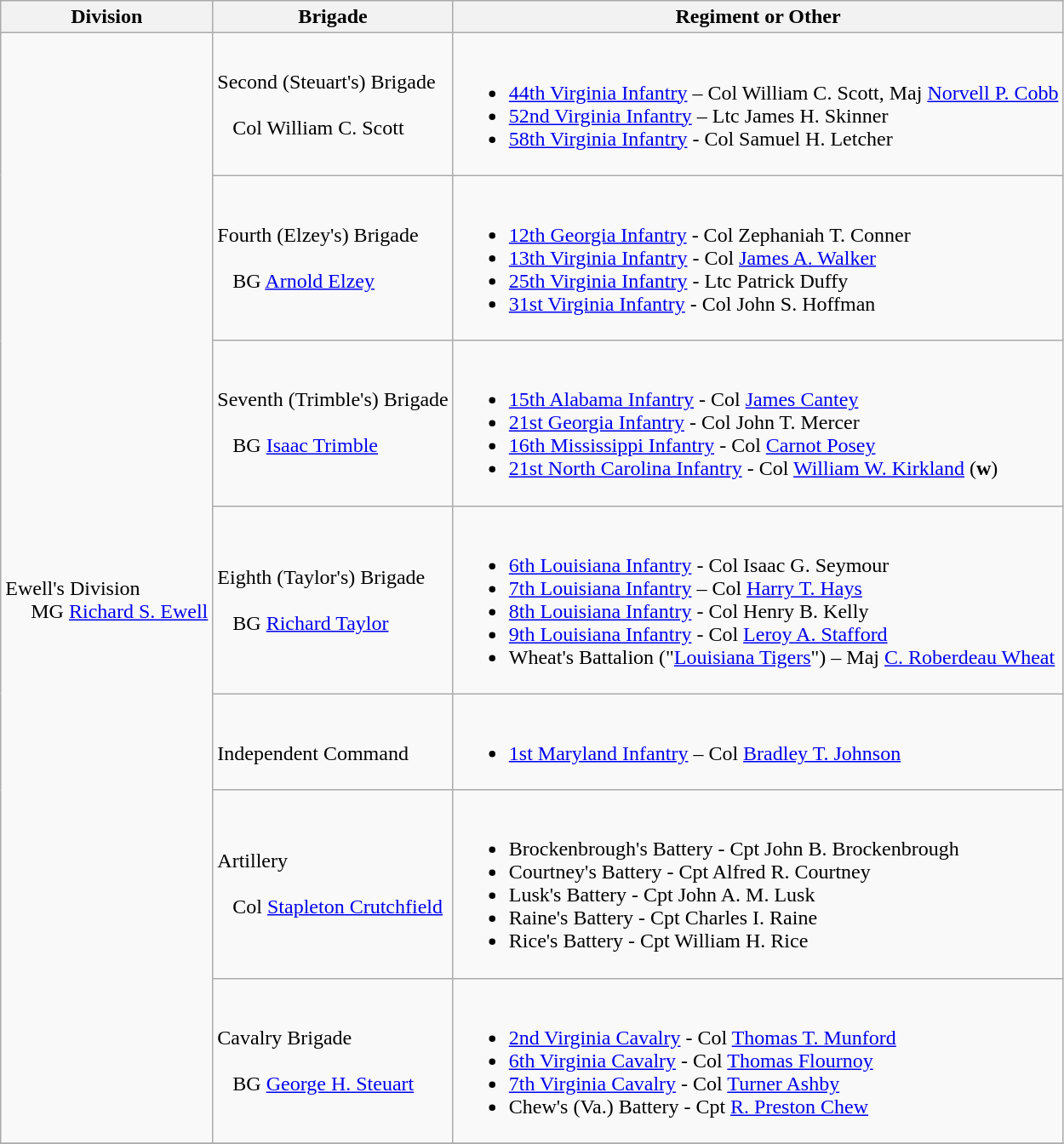<table class="wikitable">
<tr>
<th>Division</th>
<th>Brigade</th>
<th>Regiment or Other</th>
</tr>
<tr>
<td rowspan=7><br>Ewell's Division
<br>    
MG <a href='#'>Richard S. Ewell</a></td>
<td>Second (Steuart's) Brigade<br><br>  
Col William C. Scott</td>
<td><br><ul><li><a href='#'>44th Virginia Infantry</a> – Col William C. Scott, Maj <a href='#'>Norvell P. Cobb</a></li><li><a href='#'>52nd Virginia Infantry</a> – Ltc James H. Skinner</li><li><a href='#'>58th Virginia Infantry</a> - Col Samuel H. Letcher</li></ul></td>
</tr>
<tr>
<td>Fourth (Elzey's) Brigade<br><br>  
BG <a href='#'>Arnold Elzey</a></td>
<td><br><ul><li><a href='#'>12th Georgia Infantry</a> - Col Zephaniah T. Conner</li><li><a href='#'>13th Virginia Infantry</a> - Col <a href='#'>James A. Walker</a></li><li><a href='#'>25th Virginia Infantry</a> - Ltc Patrick Duffy</li><li><a href='#'>31st Virginia Infantry</a> - Col John S. Hoffman</li></ul></td>
</tr>
<tr>
<td>Seventh (Trimble's) Brigade<br><br>  
BG <a href='#'>Isaac Trimble</a></td>
<td><br><ul><li><a href='#'>15th Alabama Infantry</a> - Col <a href='#'>James Cantey</a></li><li><a href='#'>21st Georgia Infantry</a> - Col John T. Mercer</li><li><a href='#'>16th Mississippi Infantry</a> - Col <a href='#'>Carnot Posey</a></li><li><a href='#'>21st North Carolina Infantry</a> - Col <a href='#'>William W. Kirkland</a> (<strong>w</strong>)</li></ul></td>
</tr>
<tr>
<td>Eighth (Taylor's) Brigade<br><br>  
BG <a href='#'>Richard Taylor</a></td>
<td><br><ul><li><a href='#'>6th Louisiana Infantry</a> - Col Isaac G. Seymour</li><li><a href='#'>7th Louisiana Infantry</a> – Col <a href='#'>Harry T. Hays</a></li><li><a href='#'>8th Louisiana Infantry</a> - Col Henry B. Kelly</li><li><a href='#'>9th Louisiana Infantry</a> - Col <a href='#'>Leroy A. Stafford</a></li><li>Wheat's Battalion ("<a href='#'>Louisiana Tigers</a>") – Maj <a href='#'>C. Roberdeau Wheat</a></li></ul></td>
</tr>
<tr>
<td><br>Independent Command</td>
<td><br><ul><li><a href='#'>1st Maryland Infantry</a> – Col <a href='#'>Bradley T. Johnson</a></li></ul></td>
</tr>
<tr>
<td>Artillery<br><br>  
Col <a href='#'>Stapleton Crutchfield</a></td>
<td><br><ul><li>Brockenbrough's Battery - Cpt John B. Brockenbrough</li><li>Courtney's Battery - Cpt Alfred R. Courtney</li><li>Lusk's Battery - Cpt John A. M. Lusk</li><li>Raine's Battery - Cpt Charles I. Raine</li><li>Rice's Battery - Cpt William H. Rice</li></ul></td>
</tr>
<tr>
<td>Cavalry Brigade<br><br>  
BG <a href='#'>George H. Steuart</a></td>
<td><br><ul><li><a href='#'>2nd Virginia Cavalry</a> - Col <a href='#'>Thomas T. Munford</a></li><li><a href='#'>6th Virginia Cavalry</a> - Col <a href='#'>Thomas Flournoy</a></li><li><a href='#'>7th Virginia Cavalry</a> - Col <a href='#'>Turner Ashby</a></li><li>Chew's (Va.) Battery - Cpt <a href='#'>R. Preston Chew</a></li></ul></td>
</tr>
<tr>
</tr>
</table>
